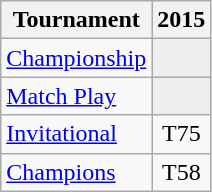<table class="wikitable" style="text-align:center;">
<tr>
<th>Tournament</th>
<th>2015</th>
</tr>
<tr>
<td align="left"><a href='#'>Championship</a></td>
<td style="background:#eeeeee;"></td>
</tr>
<tr>
<td align="left"><a href='#'>Match Play</a></td>
<td style="background:#eeeeee;"></td>
</tr>
<tr>
<td align="left"><a href='#'>Invitational</a></td>
<td>T75</td>
</tr>
<tr>
<td align="left"><a href='#'>Champions</a></td>
<td>T58</td>
</tr>
</table>
